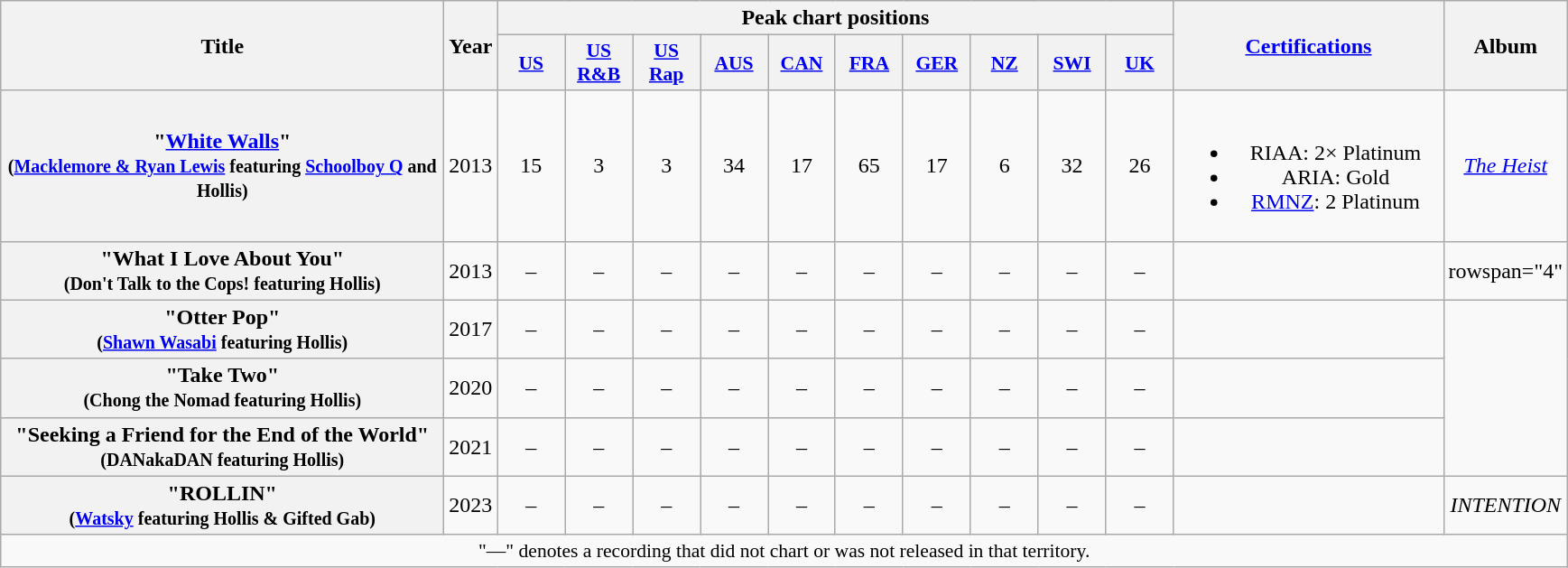<table class="wikitable plainrowheaders" style="text-align:center;">
<tr>
<th scope="col" rowspan="2" style="width:20em;">Title</th>
<th scope="col" rowspan="2">Year</th>
<th scope="col" colspan="10">Peak chart positions</th>
<th scope="col" rowspan="2" style="width:12em;"><a href='#'>Certifications</a></th>
<th scope="col" rowspan="2">Album</th>
</tr>
<tr>
<th scope="col" style="width:3em;font-size:90%;"><a href='#'>US</a><br></th>
<th scope="col" style="width:3em;font-size:90%;"><a href='#'>US<br>R&B</a><br></th>
<th scope="col" style="width:3em;font-size:90%;"><a href='#'>US<br>Rap</a><br></th>
<th scope="col" style="width:3em;font-size:90%;"><a href='#'>AUS</a><br></th>
<th scope="col" style="width:3em;font-size:90%;"><a href='#'>CAN</a><br></th>
<th scope="col" style="width:3em;font-size:90%;"><a href='#'>FRA</a><br></th>
<th scope="col" style="width:3em;font-size:90%;"><a href='#'>GER</a><br></th>
<th scope="col" style="width:3em;font-size:90%;"><a href='#'>NZ</a><br></th>
<th scope="col" style="width:3em;font-size:90%;"><a href='#'>SWI</a><br></th>
<th scope="col" style="width:3em;font-size:90%;"><a href='#'>UK</a><br></th>
</tr>
<tr>
<th scope="row">"<a href='#'>White Walls</a>"<br><small>(<a href='#'>Macklemore & Ryan Lewis</a> featuring <a href='#'>Schoolboy Q</a> and Hollis)</small></th>
<td>2013</td>
<td>15</td>
<td>3</td>
<td>3</td>
<td>34</td>
<td>17</td>
<td>65</td>
<td>17</td>
<td>6</td>
<td>32</td>
<td>26</td>
<td><br><ul><li>RIAA: 2× Platinum</li><li>ARIA: Gold</li><li><a href='#'>RMNZ</a>: 2 Platinum</li></ul></td>
<td><em><a href='#'>The Heist</a></em></td>
</tr>
<tr>
<th scope="row">"What I Love About You"<br><small>(Don't Talk to the Cops! featuring Hollis)</small></th>
<td>2013</td>
<td>–</td>
<td>–</td>
<td>–</td>
<td>–</td>
<td>–</td>
<td>–</td>
<td>–</td>
<td>–</td>
<td>–</td>
<td>–</td>
<td></td>
<td>rowspan="4" </td>
</tr>
<tr>
<th scope="row">"Otter Pop"<br><small>(<a href='#'>Shawn Wasabi</a> featuring Hollis)</small></th>
<td>2017</td>
<td>–</td>
<td>–</td>
<td>–</td>
<td>–</td>
<td>–</td>
<td>–</td>
<td>–</td>
<td>–</td>
<td>–</td>
<td>–</td>
<td></td>
</tr>
<tr>
<th scope="row">"Take Two"<br><small>(Chong the Nomad featuring Hollis)</small></th>
<td>2020</td>
<td>–</td>
<td>–</td>
<td>–</td>
<td>–</td>
<td>–</td>
<td>–</td>
<td>–</td>
<td>–</td>
<td>–</td>
<td>–</td>
<td></td>
</tr>
<tr>
<th scope="row">"Seeking a Friend for the End of the World"<br><small>(DANakaDAN featuring Hollis)</small></th>
<td>2021</td>
<td>–</td>
<td>–</td>
<td>–</td>
<td>–</td>
<td>–</td>
<td>–</td>
<td>–</td>
<td>–</td>
<td>–</td>
<td>–</td>
<td></td>
</tr>
<tr>
<th scope="row">"ROLLIN"<br><small>(<a href='#'>Watsky</a> featuring Hollis & Gifted Gab)</small></th>
<td>2023</td>
<td>–</td>
<td>–</td>
<td>–</td>
<td>–</td>
<td>–</td>
<td>–</td>
<td>–</td>
<td>–</td>
<td>–</td>
<td>–</td>
<td></td>
<td><em>INTENTION</em></td>
</tr>
<tr>
<td colspan="14" style="font-size:90%">"—" denotes a recording that did not chart or was not released in that territory.</td>
</tr>
</table>
